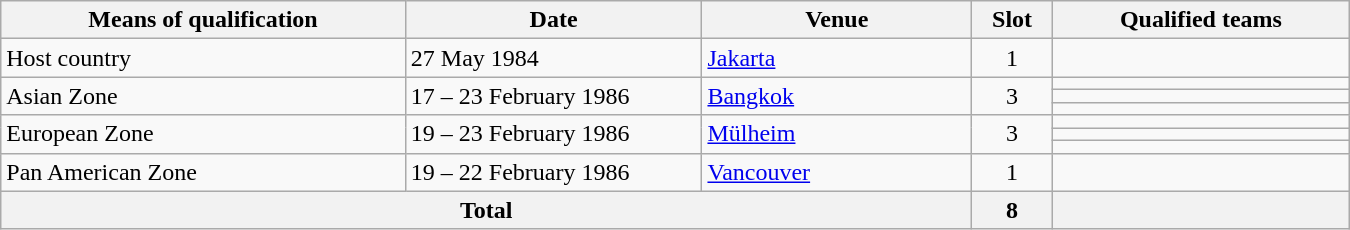<table class="wikitable" width="900">
<tr>
<th width="30%">Means of qualification</th>
<th width="22%">Date</th>
<th width="20%">Venue</th>
<th width="6%">Slot</th>
<th width="22%">Qualified teams</th>
</tr>
<tr>
<td>Host country</td>
<td>27 May 1984</td>
<td><a href='#'>Jakarta</a></td>
<td align="center">1</td>
<td></td>
</tr>
<tr>
<td rowspan="3">Asian Zone</td>
<td rowspan="3">17 – 23 February 1986</td>
<td rowspan="3"><a href='#'>Bangkok</a></td>
<td rowspan="3" align="center">3</td>
<td></td>
</tr>
<tr>
<td></td>
</tr>
<tr>
<td></td>
</tr>
<tr>
<td rowspan="3">European Zone</td>
<td rowspan="3">19 – 23 February 1986</td>
<td rowspan="3"><a href='#'>Mülheim</a></td>
<td rowspan="3" align="center">3</td>
<td></td>
</tr>
<tr>
<td></td>
</tr>
<tr>
<td></td>
</tr>
<tr>
<td>Pan American Zone</td>
<td>19 – 22 February 1986</td>
<td><a href='#'>Vancouver</a></td>
<td align="center">1</td>
<td></td>
</tr>
<tr>
<th colspan="3">Total</th>
<th>8</th>
<th></th>
</tr>
</table>
